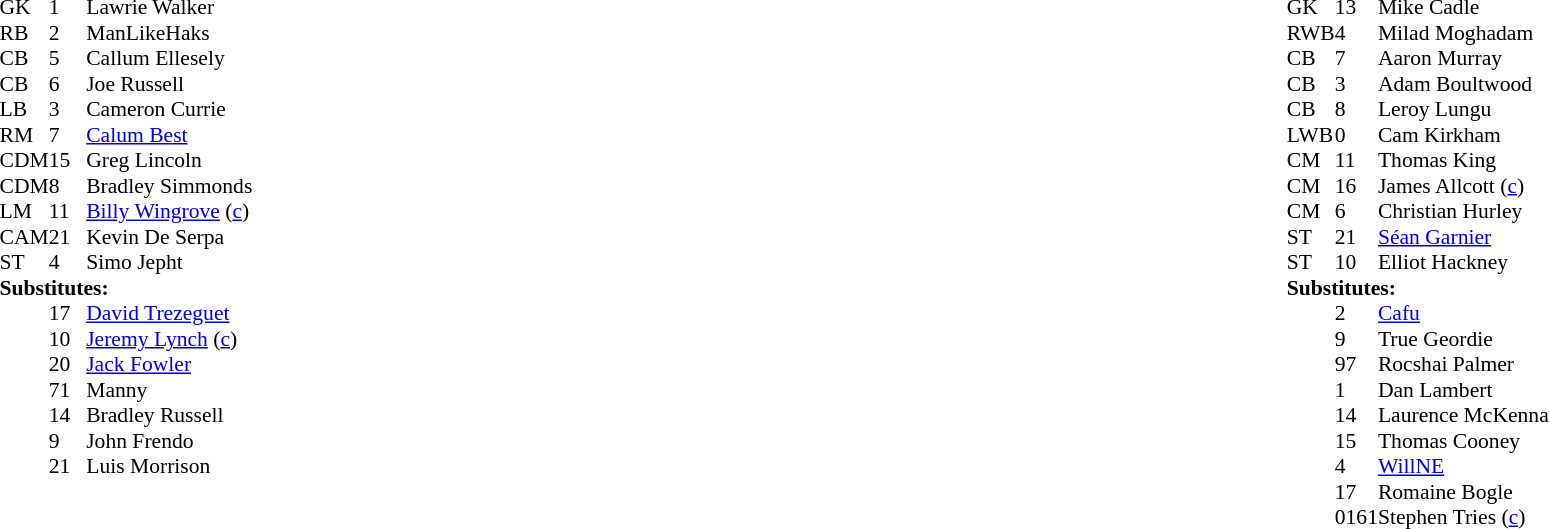<table width="100%">
<tr>
<td valign="top" width="50%"><br><table style="font-size: 90%" cellspacing="0" cellpadding="0">
<tr>
<th width="25"></th>
<th width="25"></th>
</tr>
<tr>
<td>GK</td>
<td>1</td>
<td>Lawrie Walker</td>
<td></td>
</tr>
<tr>
<td>RB</td>
<td>2</td>
<td>ManLikeHaks</td>
<td></td>
</tr>
<tr>
<td>CB</td>
<td>5</td>
<td>Callum Ellesely</td>
<td></td>
</tr>
<tr>
<td>CB</td>
<td>6</td>
<td>Joe Russell</td>
<td></td>
</tr>
<tr>
<td>LB</td>
<td>3</td>
<td>Cameron Currie</td>
<td></td>
</tr>
<tr>
<td>RM</td>
<td>7</td>
<td><a href='#'>Calum Best</a></td>
<td></td>
</tr>
<tr>
<td>CDM</td>
<td>15</td>
<td>Greg Lincoln</td>
<td></td>
</tr>
<tr>
<td>CDM</td>
<td>8</td>
<td>Bradley Simmonds</td>
<td></td>
</tr>
<tr>
<td>LM</td>
<td>11</td>
<td><a href='#'>Billy Wingrove</a> (<a href='#'>c</a>)</td>
<td></td>
</tr>
<tr>
<td>CAM</td>
<td>21</td>
<td>Kevin De Serpa</td>
<td></td>
</tr>
<tr>
<td>ST</td>
<td>4</td>
<td>Simo Jepht</td>
<td></td>
</tr>
<tr>
<td colspan="3"><strong>Substitutes:</strong></td>
<td></td>
</tr>
<tr>
<td></td>
<td>17</td>
<td><a href='#'>David Trezeguet</a></td>
<td></td>
</tr>
<tr>
<td></td>
<td>10</td>
<td><a href='#'>Jeremy Lynch</a> (<a href='#'>c</a>)</td>
<td></td>
</tr>
<tr>
<td></td>
<td>20</td>
<td><a href='#'>Jack Fowler</a></td>
<td></td>
</tr>
<tr>
<td></td>
<td>71</td>
<td>Manny</td>
<td></td>
</tr>
<tr>
<td></td>
<td>14</td>
<td>Bradley Russell</td>
<td></td>
</tr>
<tr>
<td></td>
<td>9</td>
<td>John Frendo</td>
<td></td>
</tr>
<tr>
<td></td>
<td>21</td>
<td>Luis Morrison</td>
<td></td>
</tr>
</table>
</td>
<td valign="top"></td>
<td valign="top" width="50%"><br><table style="font-size: 90%" cellspacing="0" cellpadding="0" align="center">
<tr>
<th width="25"></th>
<th width="25"></th>
</tr>
<tr>
<td>GK</td>
<td>13</td>
<td>Mike Cadle</td>
<td></td>
</tr>
<tr>
<td>RWB</td>
<td>4</td>
<td>Milad Moghadam</td>
<td></td>
</tr>
<tr>
<td>CB</td>
<td>7</td>
<td>Aaron Murray</td>
<td></td>
</tr>
<tr>
<td>CB</td>
<td>3</td>
<td>Adam Boultwood</td>
<td></td>
</tr>
<tr>
<td>CB</td>
<td>8</td>
<td>Leroy Lungu</td>
<td></td>
</tr>
<tr>
<td>LWB</td>
<td>0</td>
<td>Cam Kirkham</td>
<td></td>
</tr>
<tr>
<td>CM</td>
<td>11</td>
<td>Thomas King</td>
<td></td>
</tr>
<tr>
<td>CM</td>
<td>16</td>
<td>James Allcott (<a href='#'>c</a>)</td>
<td></td>
</tr>
<tr>
<td>CM</td>
<td>6</td>
<td>Christian Hurley</td>
<td></td>
</tr>
<tr>
<td>ST</td>
<td>21</td>
<td><a href='#'>Séan Garnier</a></td>
<td></td>
</tr>
<tr>
<td>ST</td>
<td>10</td>
<td>Elliot Hackney</td>
<td></td>
</tr>
<tr>
<td colspan="3"><strong>Substitutes:</strong></td>
<td></td>
</tr>
<tr>
<td></td>
<td>2</td>
<td><a href='#'>Cafu</a></td>
<td></td>
</tr>
<tr>
<td></td>
<td>9</td>
<td>True Geordie</td>
<td></td>
</tr>
<tr>
<td></td>
<td>97</td>
<td>Rocshai Palmer</td>
<td></td>
</tr>
<tr>
<td></td>
<td>1</td>
<td>Dan Lambert</td>
<td></td>
</tr>
<tr>
<td></td>
<td>14</td>
<td>Laurence McKenna</td>
<td></td>
</tr>
<tr>
<td></td>
<td>15</td>
<td>Thomas Cooney</td>
<td></td>
</tr>
<tr>
<td></td>
<td>4</td>
<td><a href='#'>WillNE</a></td>
<td></td>
</tr>
<tr>
<td></td>
<td>17</td>
<td>Romaine Bogle</td>
<td></td>
</tr>
<tr>
<td></td>
<td>0161</td>
<td>Stephen Tries (<a href='#'>c</a>)</td>
<td></td>
</tr>
</table>
</td>
</tr>
</table>
